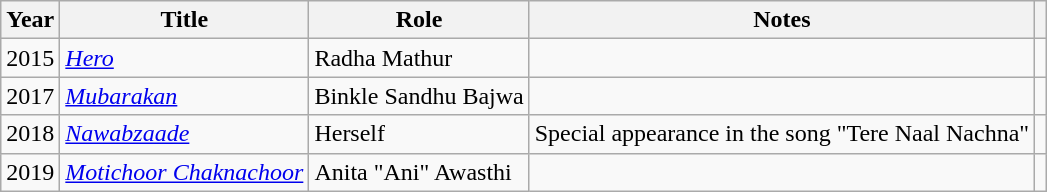<table class="wikitable sortable">
<tr>
<th scope="col">Year</th>
<th scope="col">Title</th>
<th scope="col">Role</th>
<th scope="col" class="unsortable">Notes</th>
<th scope="col" class="unsortable"></th>
</tr>
<tr>
<td>2015</td>
<td><em><a href='#'>Hero</a></em></td>
<td>Radha Mathur</td>
<td></td>
<td></td>
</tr>
<tr>
<td>2017</td>
<td><em><a href='#'>Mubarakan</a></em></td>
<td>Binkle Sandhu Bajwa</td>
<td></td>
<td></td>
</tr>
<tr>
<td>2018</td>
<td><em><a href='#'>Nawabzaade</a></em></td>
<td>Herself</td>
<td>Special appearance in the song "Tere Naal Nachna"</td>
<td></td>
</tr>
<tr>
<td>2019</td>
<td><em><a href='#'>Motichoor Chaknachoor</a></em></td>
<td>Anita "Ani" Awasthi</td>
<td></td>
<td></td>
</tr>
</table>
